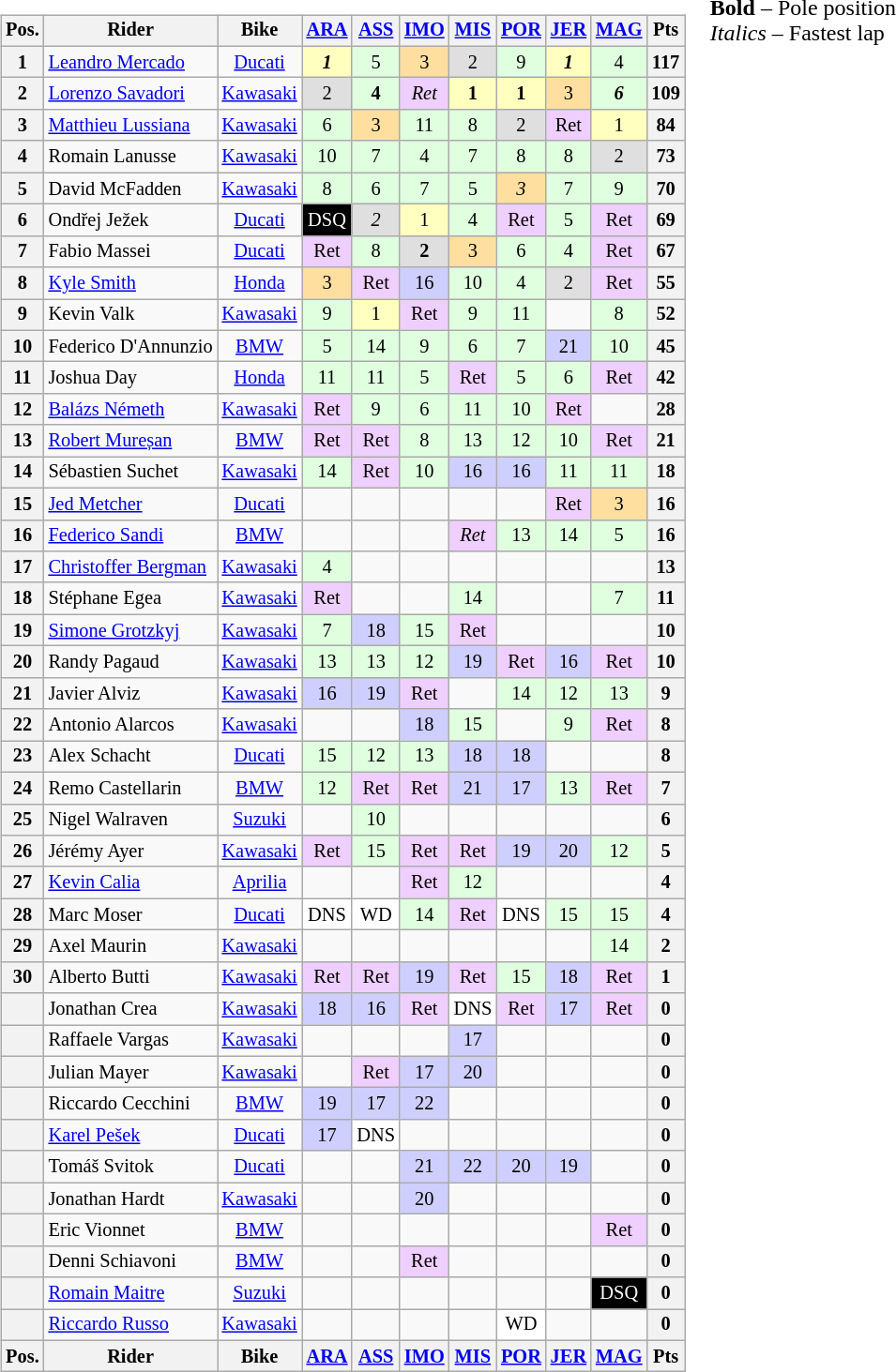<table>
<tr>
<td><br><table class="wikitable" style="font-size: 85%; text-align: center">
<tr valign="top">
<th valign="middle">Pos.</th>
<th valign="middle">Rider</th>
<th valign="middle">Bike</th>
<th><a href='#'>ARA</a><br></th>
<th><a href='#'>ASS</a><br></th>
<th><a href='#'>IMO</a><br></th>
<th><a href='#'>MIS</a><br></th>
<th><a href='#'>POR</a><br></th>
<th><a href='#'>JER</a><br></th>
<th><a href='#'>MAG</a><br></th>
<th valign="middle">Pts</th>
</tr>
<tr>
<th>1</th>
<td align="left"> <a href='#'>Leandro Mercado</a></td>
<td><a href='#'>Ducati</a></td>
<td style="background:#ffffbf;"><strong><em>1</em></strong></td>
<td style="background:#dfffdf;">5</td>
<td style="background:#ffdf9f;">3</td>
<td style="background:#dfdfdf;">2</td>
<td style="background:#dfffdf;">9</td>
<td style="background:#ffffbf;"><strong><em>1</em></strong></td>
<td style="background:#dfffdf;">4</td>
<th>117</th>
</tr>
<tr>
<th>2</th>
<td align="left"> <a href='#'>Lorenzo Savadori</a></td>
<td><a href='#'>Kawasaki</a></td>
<td style="background:#dfdfdf;">2</td>
<td style="background:#dfffdf;"><strong>4</strong></td>
<td style="background:#efcfff;"><em>Ret</em></td>
<td style="background:#ffffbf;"><strong>1</strong></td>
<td style="background:#ffffbf;"><strong>1</strong></td>
<td style="background:#ffdf9f;">3</td>
<td style="background:#dfffdf;"><strong><em>6</em></strong></td>
<th>109</th>
</tr>
<tr>
<th>3</th>
<td align="left"> <a href='#'>Matthieu Lussiana</a></td>
<td><a href='#'>Kawasaki</a></td>
<td style="background:#dfffdf;">6</td>
<td style="background:#ffdf9f;">3</td>
<td style="background:#dfffdf;">11</td>
<td style="background:#dfffdf;">8</td>
<td style="background:#dfdfdf;">2</td>
<td style="background:#efcfff;">Ret</td>
<td style="background:#ffffbf;">1</td>
<th>84</th>
</tr>
<tr>
<th>4</th>
<td align="left"> Romain Lanusse</td>
<td><a href='#'>Kawasaki</a></td>
<td style="background:#dfffdf;">10</td>
<td style="background:#dfffdf;">7</td>
<td style="background:#dfffdf;">4</td>
<td style="background:#dfffdf;">7</td>
<td style="background:#dfffdf;">8</td>
<td style="background:#dfffdf;">8</td>
<td style="background:#dfdfdf;">2</td>
<th>73</th>
</tr>
<tr>
<th>5</th>
<td align="left"> David McFadden</td>
<td><a href='#'>Kawasaki</a></td>
<td style="background:#dfffdf;">8</td>
<td style="background:#dfffdf;">6</td>
<td style="background:#dfffdf;">7</td>
<td style="background:#dfffdf;">5</td>
<td style="background:#ffdf9f;"><em>3</em></td>
<td style="background:#dfffdf;">7</td>
<td style="background:#dfffdf;">9</td>
<th>70</th>
</tr>
<tr>
<th>6</th>
<td align="left"> Ondřej Ježek</td>
<td><a href='#'>Ducati</a></td>
<td style="background:#000000; color:white;">DSQ</td>
<td style="background:#dfdfdf;"><em>2</em></td>
<td style="background:#ffffbf;">1</td>
<td style="background:#dfffdf;">4</td>
<td style="background:#efcfff;">Ret</td>
<td style="background:#dfffdf;">5</td>
<td style="background:#efcfff;">Ret</td>
<th>69</th>
</tr>
<tr>
<th>7</th>
<td align="left"> Fabio Massei</td>
<td><a href='#'>Ducati</a></td>
<td style="background:#efcfff;">Ret</td>
<td style="background:#dfffdf;">8</td>
<td style="background:#dfdfdf;"><strong>2</strong></td>
<td style="background:#ffdf9f;">3</td>
<td style="background:#dfffdf;">6</td>
<td style="background:#dfffdf;">4</td>
<td style="background:#efcfff;">Ret</td>
<th>67</th>
</tr>
<tr>
<th>8</th>
<td align="left"> <a href='#'>Kyle Smith</a></td>
<td><a href='#'>Honda</a></td>
<td style="background:#ffdf9f;">3</td>
<td style="background:#efcfff;">Ret</td>
<td style="background:#cfcfff;">16</td>
<td style="background:#dfffdf;">10</td>
<td style="background:#dfffdf;">4</td>
<td style="background:#dfdfdf;">2</td>
<td style="background:#efcfff;">Ret</td>
<th>55</th>
</tr>
<tr>
<th>9</th>
<td align="left"> Kevin Valk</td>
<td><a href='#'>Kawasaki</a></td>
<td style="background:#dfffdf;">9</td>
<td style="background:#ffffbf;">1</td>
<td style="background:#efcfff;">Ret</td>
<td style="background:#dfffdf;">9</td>
<td style="background:#dfffdf;">11</td>
<td></td>
<td style="background:#dfffdf;">8</td>
<th>52</th>
</tr>
<tr>
<th>10</th>
<td align="left"> Federico D'Annunzio</td>
<td><a href='#'>BMW</a></td>
<td style="background:#dfffdf;">5</td>
<td style="background:#dfffdf;">14</td>
<td style="background:#dfffdf;">9</td>
<td style="background:#dfffdf;">6</td>
<td style="background:#dfffdf;">7</td>
<td style="background:#cfcfff;">21</td>
<td style="background:#dfffdf;">10</td>
<th>45</th>
</tr>
<tr>
<th>11</th>
<td align="left"> Joshua Day</td>
<td><a href='#'>Honda</a></td>
<td style="background:#dfffdf;">11</td>
<td style="background:#dfffdf;">11</td>
<td style="background:#dfffdf;">5</td>
<td style="background:#efcfff;">Ret</td>
<td style="background:#dfffdf;">5</td>
<td style="background:#dfffdf;">6</td>
<td style="background:#efcfff;">Ret</td>
<th>42</th>
</tr>
<tr>
<th>12</th>
<td align="left"> <a href='#'>Balázs Németh</a></td>
<td><a href='#'>Kawasaki</a></td>
<td style="background:#efcfff;">Ret</td>
<td style="background:#dfffdf;">9</td>
<td style="background:#dfffdf;">6</td>
<td style="background:#dfffdf;">11</td>
<td style="background:#dfffdf;">10</td>
<td style="background:#efcfff;">Ret</td>
<td></td>
<th>28</th>
</tr>
<tr>
<th>13</th>
<td align="left"> <a href='#'>Robert Mureșan</a></td>
<td><a href='#'>BMW</a></td>
<td style="background:#efcfff;">Ret</td>
<td style="background:#efcfff;">Ret</td>
<td style="background:#dfffdf;">8</td>
<td style="background:#dfffdf;">13</td>
<td style="background:#dfffdf;">12</td>
<td style="background:#dfffdf;">10</td>
<td style="background:#efcfff;">Ret</td>
<th>21</th>
</tr>
<tr>
<th>14</th>
<td align="left"> Sébastien Suchet</td>
<td><a href='#'>Kawasaki</a></td>
<td style="background:#dfffdf;">14</td>
<td style="background:#efcfff;">Ret</td>
<td style="background:#dfffdf;">10</td>
<td style="background:#cfcfff;">16</td>
<td style="background:#cfcfff;">16</td>
<td style="background:#dfffdf;">11</td>
<td style="background:#dfffdf;">11</td>
<th>18</th>
</tr>
<tr>
<th>15</th>
<td align="left"> <a href='#'>Jed Metcher</a></td>
<td><a href='#'>Ducati</a></td>
<td></td>
<td></td>
<td></td>
<td></td>
<td></td>
<td style="background:#efcfff;">Ret</td>
<td style="background:#ffdf9f;">3</td>
<th>16</th>
</tr>
<tr>
<th>16</th>
<td align="left"> <a href='#'>Federico Sandi</a></td>
<td><a href='#'>BMW</a></td>
<td></td>
<td></td>
<td></td>
<td style="background:#efcfff;"><em>Ret</em></td>
<td style="background:#dfffdf;">13</td>
<td style="background:#dfffdf;">14</td>
<td style="background:#dfffdf;">5</td>
<th>16</th>
</tr>
<tr>
<th>17</th>
<td align="left"> <a href='#'>Christoffer Bergman</a></td>
<td><a href='#'>Kawasaki</a></td>
<td style="background:#dfffdf;">4</td>
<td></td>
<td></td>
<td></td>
<td></td>
<td></td>
<td></td>
<th>13</th>
</tr>
<tr>
<th>18</th>
<td align="left"> Stéphane Egea</td>
<td><a href='#'>Kawasaki</a></td>
<td style="background:#efcfff;">Ret</td>
<td></td>
<td></td>
<td style="background:#dfffdf;">14</td>
<td></td>
<td></td>
<td style="background:#dfffdf;">7</td>
<th>11</th>
</tr>
<tr>
<th>19</th>
<td align="left"> <a href='#'>Simone Grotzkyj</a></td>
<td><a href='#'>Kawasaki</a></td>
<td style="background:#dfffdf;">7</td>
<td style="background:#cfcfff;">18</td>
<td style="background:#dfffdf;">15</td>
<td style="background:#efcfff;">Ret</td>
<td></td>
<td></td>
<td></td>
<th>10</th>
</tr>
<tr>
<th>20</th>
<td align="left"> Randy Pagaud</td>
<td><a href='#'>Kawasaki</a></td>
<td style="background:#dfffdf;">13</td>
<td style="background:#dfffdf;">13</td>
<td style="background:#dfffdf;">12</td>
<td style="background:#cfcfff;">19</td>
<td style="background:#efcfff;">Ret</td>
<td style="background:#cfcfff;">16</td>
<td style="background:#efcfff;">Ret</td>
<th>10</th>
</tr>
<tr>
<th>21</th>
<td align="left"> Javier Alviz</td>
<td><a href='#'>Kawasaki</a></td>
<td style="background:#cfcfff;">16</td>
<td style="background:#cfcfff;">19</td>
<td style="background:#efcfff;">Ret</td>
<td></td>
<td style="background:#dfffdf;">14</td>
<td style="background:#dfffdf;">12</td>
<td style="background:#dfffdf;">13</td>
<th>9</th>
</tr>
<tr>
<th>22</th>
<td align="left"> Antonio Alarcos</td>
<td><a href='#'>Kawasaki</a></td>
<td></td>
<td></td>
<td style="background:#cfcfff;">18</td>
<td style="background:#dfffdf;">15</td>
<td></td>
<td style="background:#dfffdf;">9</td>
<td style="background:#efcfff;">Ret</td>
<th>8</th>
</tr>
<tr>
<th>23</th>
<td align="left"> Alex Schacht</td>
<td><a href='#'>Ducati</a></td>
<td style="background:#dfffdf;">15</td>
<td style="background:#dfffdf;">12</td>
<td style="background:#dfffdf;">13</td>
<td style="background:#cfcfff;">18</td>
<td style="background:#cfcfff;">18</td>
<td></td>
<td></td>
<th>8</th>
</tr>
<tr>
<th>24</th>
<td align="left"> Remo Castellarin</td>
<td><a href='#'>BMW</a></td>
<td style="background:#dfffdf;">12</td>
<td style="background:#efcfff;">Ret</td>
<td style="background:#efcfff;">Ret</td>
<td style="background:#cfcfff;">21</td>
<td style="background:#cfcfff;">17</td>
<td style="background:#dfffdf;">13</td>
<td style="background:#efcfff;">Ret</td>
<th>7</th>
</tr>
<tr>
<th>25</th>
<td align="left"> Nigel Walraven</td>
<td><a href='#'>Suzuki</a></td>
<td></td>
<td style="background:#dfffdf;">10</td>
<td></td>
<td></td>
<td></td>
<td></td>
<td></td>
<th>6</th>
</tr>
<tr>
<th>26</th>
<td align="left"> Jérémy Ayer</td>
<td><a href='#'>Kawasaki</a></td>
<td style="background:#efcfff;">Ret</td>
<td style="background:#dfffdf;">15</td>
<td style="background:#efcfff;">Ret</td>
<td style="background:#efcfff;">Ret</td>
<td style="background:#cfcfff;">19</td>
<td style="background:#cfcfff;">20</td>
<td style="background:#dfffdf;">12</td>
<th>5</th>
</tr>
<tr>
<th>27</th>
<td align="left"> <a href='#'>Kevin Calia</a></td>
<td><a href='#'>Aprilia</a></td>
<td></td>
<td></td>
<td style="background:#efcfff;">Ret</td>
<td style="background:#dfffdf;">12</td>
<td></td>
<td></td>
<td></td>
<th>4</th>
</tr>
<tr>
<th>28</th>
<td align="left"> Marc Moser</td>
<td><a href='#'>Ducati</a></td>
<td style="background:#ffffff;">DNS</td>
<td style="background:#ffffff;">WD</td>
<td style="background:#dfffdf;">14</td>
<td style="background:#efcfff;">Ret</td>
<td style="background:#ffffff;">DNS</td>
<td style="background:#dfffdf;">15</td>
<td style="background:#dfffdf;">15</td>
<th>4</th>
</tr>
<tr>
<th>29</th>
<td align="left"> Axel Maurin</td>
<td><a href='#'>Kawasaki</a></td>
<td></td>
<td></td>
<td></td>
<td></td>
<td></td>
<td></td>
<td style="background:#dfffdf;">14</td>
<th>2</th>
</tr>
<tr>
<th>30</th>
<td align="left"> Alberto Butti</td>
<td><a href='#'>Kawasaki</a></td>
<td style="background:#efcfff;">Ret</td>
<td style="background:#efcfff;">Ret</td>
<td style="background:#cfcfff;">19</td>
<td style="background:#efcfff;">Ret</td>
<td style="background:#dfffdf;">15</td>
<td style="background:#cfcfff;">18</td>
<td style="background:#efcfff;">Ret</td>
<th>1</th>
</tr>
<tr>
<th></th>
<td align="left"> Jonathan Crea</td>
<td><a href='#'>Kawasaki</a></td>
<td style="background:#cfcfff;">18</td>
<td style="background:#cfcfff;">16</td>
<td style="background:#efcfff;">Ret</td>
<td style="background:#ffffff;">DNS</td>
<td style="background:#efcfff;">Ret</td>
<td style="background:#cfcfff;">17</td>
<td style="background:#efcfff;">Ret</td>
<th>0</th>
</tr>
<tr>
<th></th>
<td align="left"> Raffaele Vargas</td>
<td><a href='#'>Kawasaki</a></td>
<td></td>
<td></td>
<td></td>
<td style="background:#cfcfff;">17</td>
<td></td>
<td></td>
<td></td>
<th>0</th>
</tr>
<tr>
<th></th>
<td align="left"> Julian Mayer</td>
<td><a href='#'>Kawasaki</a></td>
<td></td>
<td style="background:#efcfff;">Ret</td>
<td style="background:#cfcfff;">17</td>
<td style="background:#cfcfff;">20</td>
<td></td>
<td></td>
<td></td>
<th>0</th>
</tr>
<tr>
<th></th>
<td align="left"> Riccardo Cecchini</td>
<td><a href='#'>BMW</a></td>
<td style="background:#cfcfff;">19</td>
<td style="background:#cfcfff;">17</td>
<td style="background:#cfcfff;">22</td>
<td></td>
<td></td>
<td></td>
<td></td>
<th>0</th>
</tr>
<tr>
<th></th>
<td align="left"> <a href='#'>Karel Pešek</a></td>
<td><a href='#'>Ducati</a></td>
<td style="background:#cfcfff;">17</td>
<td style="background:#ffffff;">DNS</td>
<td></td>
<td></td>
<td></td>
<td></td>
<td></td>
<th>0</th>
</tr>
<tr>
<th></th>
<td align="left"> Tomáš Svitok</td>
<td><a href='#'>Ducati</a></td>
<td></td>
<td></td>
<td style="background:#cfcfff;">21</td>
<td style="background:#cfcfff;">22</td>
<td style="background:#cfcfff;">20</td>
<td style="background:#cfcfff;">19</td>
<td></td>
<th>0</th>
</tr>
<tr>
<th></th>
<td align="left"> Jonathan Hardt</td>
<td><a href='#'>Kawasaki</a></td>
<td></td>
<td></td>
<td style="background:#cfcfff;">20</td>
<td></td>
<td></td>
<td></td>
<td></td>
<th>0</th>
</tr>
<tr>
<th></th>
<td align="left"> Eric Vionnet</td>
<td><a href='#'>BMW</a></td>
<td></td>
<td></td>
<td></td>
<td></td>
<td></td>
<td></td>
<td style="background:#efcfff;">Ret</td>
<th>0</th>
</tr>
<tr>
<th></th>
<td align="left"> Denni Schiavoni</td>
<td><a href='#'>BMW</a></td>
<td></td>
<td></td>
<td style="background:#efcfff;">Ret</td>
<td></td>
<td></td>
<td></td>
<td></td>
<th>0</th>
</tr>
<tr>
<th></th>
<td align="left"> <a href='#'>Romain Maitre</a></td>
<td><a href='#'>Suzuki</a></td>
<td></td>
<td></td>
<td></td>
<td></td>
<td></td>
<td></td>
<td style="background:#000000; color:white;">DSQ</td>
<th>0</th>
</tr>
<tr>
<th></th>
<td align="left"> <a href='#'>Riccardo Russo</a></td>
<td><a href='#'>Kawasaki</a></td>
<td></td>
<td></td>
<td></td>
<td></td>
<td style="background:#ffffff;">WD</td>
<td></td>
<td></td>
<th>0</th>
</tr>
<tr valign="top">
<th valign="middle">Pos.</th>
<th valign="middle">Rider</th>
<th valign="middle">Bike</th>
<th><a href='#'>ARA</a><br></th>
<th><a href='#'>ASS</a><br></th>
<th><a href='#'>IMO</a><br></th>
<th><a href='#'>MIS</a><br></th>
<th><a href='#'>POR</a><br></th>
<th><a href='#'>JER</a><br></th>
<th><a href='#'>MAG</a><br></th>
<th valign="middle">Pts</th>
</tr>
</table>
</td>
<td valign="top"><br><span><strong>Bold</strong> – Pole position<br><em>Italics</em> – Fastest lap</span></td>
</tr>
</table>
